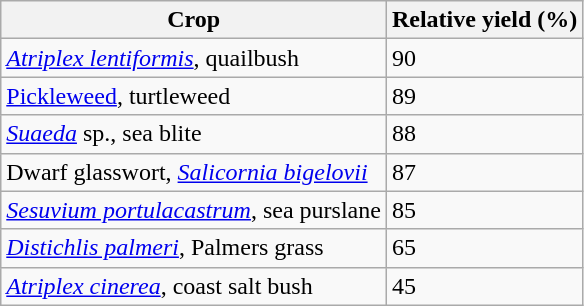<table class="wikitable">
<tr>
<th>Crop</th>
<th>Relative yield (%)</th>
</tr>
<tr>
<td><em><a href='#'>Atriplex lentiformis</a></em>, quailbush</td>
<td>90</td>
</tr>
<tr>
<td><a href='#'>Pickleweed</a>, turtleweed</td>
<td>89</td>
</tr>
<tr>
<td><em><a href='#'>Suaeda</a></em> sp., sea blite</td>
<td>88</td>
</tr>
<tr>
<td>Dwarf glasswort, <em><a href='#'>Salicornia bigelovii</a></em></td>
<td>87</td>
</tr>
<tr>
<td><em><a href='#'>Sesuvium portulacastrum</a></em>, sea purslane</td>
<td>85</td>
</tr>
<tr>
<td><em><a href='#'>Distichlis palmeri</a></em>, Palmers grass</td>
<td>65</td>
</tr>
<tr>
<td><em><a href='#'>Atriplex cinerea</a></em>, coast salt bush</td>
<td>45</td>
</tr>
</table>
